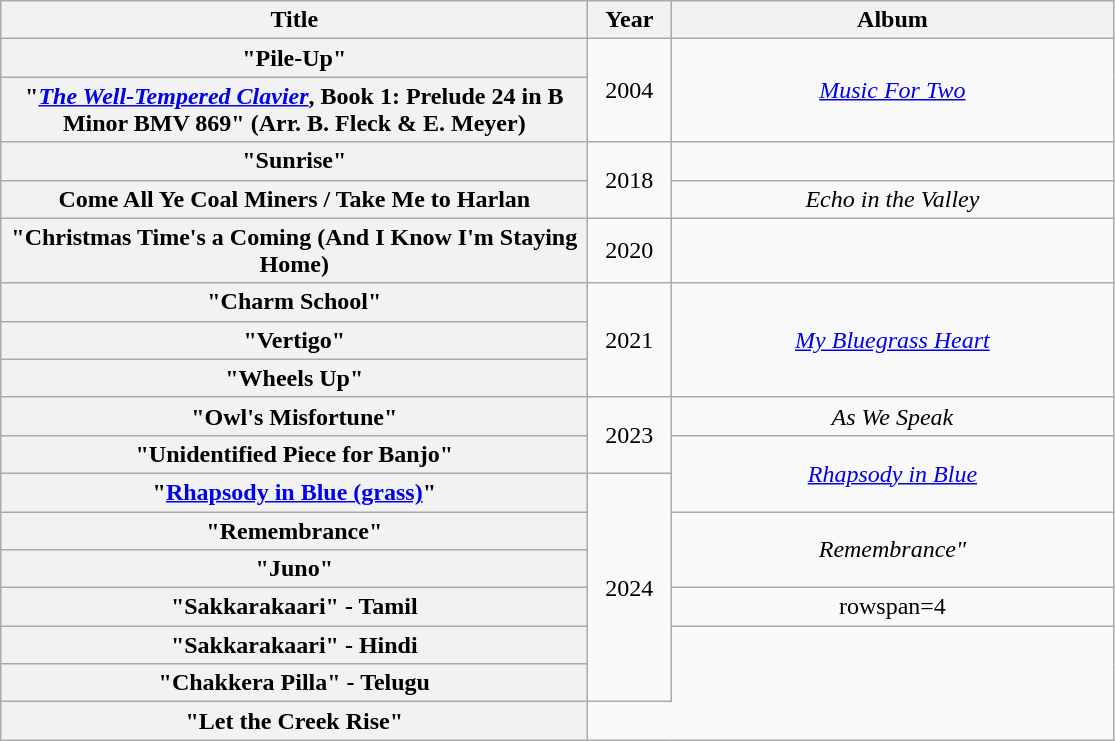<table class="wikitable plainrowheaders" style="text-align:center;">
<tr>
<th scope="col" rowspan="1" style="width:24em;">Title</th>
<th scope="col" rowspan="1" style="width:3em;">Year</th>
<th scope="col" rowspan="1" style="width:18em;">Album</th>
</tr>
<tr>
<th scope="row">"Pile-Up"<br> </th>
<td rowspan=2>2004</td>
<td rowspan=2><em><a href='#'>Music For Two</a></em></td>
</tr>
<tr>
<th scope="row">"<em><a href='#'>The Well-Tempered Clavier</a></em>, Book 1: Prelude 24 in B Minor BMV 869" (Arr. B. Fleck & E. Meyer)<br> </th>
</tr>
<tr>
<th scope="row">"Sunrise"<br> </th>
<td rowspan=2>2018</td>
<td></td>
</tr>
<tr>
<th scope="row">Come All Ye Coal Miners / Take Me to Harlan<br> </th>
<td><em>Echo in the Valley</em></td>
</tr>
<tr>
<th scope="row">"Christmas Time's a Coming (And I Know I'm Staying Home)<br> </th>
<td>2020</td>
<td></td>
</tr>
<tr>
<th scope="row">"Charm School"<br> </th>
<td rowspan=3>2021</td>
<td rowspan=3><em><a href='#'>My Bluegrass Heart</a></em></td>
</tr>
<tr>
<th scope="row">"Vertigo"<br> </th>
</tr>
<tr>
<th scope="row">"Wheels Up"<br> </th>
</tr>
<tr>
<th scope="row">"Owl's Misfortune"<br> </th>
<td rowspan=2>2023</td>
<td><em>As We Speak</em></td>
</tr>
<tr>
<th scope="row">"Unidentified Piece for Banjo"</th>
<td rowspan=2><em><a href='#'>Rhapsody in Blue</a></em></td>
</tr>
<tr>
<th scope="row">"<a href='#'>Rhapsody in Blue (grass)</a>"</th>
<td rowspan=6>2024</td>
</tr>
<tr>
<th scope="row">"Remembrance"<br> </th>
<td rowspan=2><em>Remembrance"</td>
</tr>
<tr>
<th scope="row">"Juno"<br> </th>
</tr>
<tr>
<th scope="row">"Sakkarakaari" - Tamil<br> </th>
<td>rowspan=4 </td>
</tr>
<tr>
<th scope="row">"Sakkarakaari" - Hindi<br> </th>
</tr>
<tr>
<th scope="row">"Chakkera Pilla" - Telugu<br> </th>
</tr>
<tr>
<th scope="row">"Let the Creek Rise"<br> </th>
</tr>
</table>
